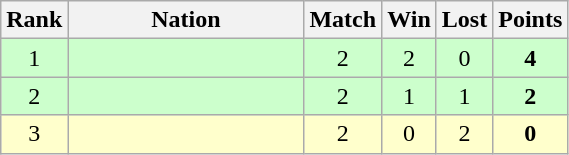<table class="wikitable" style="text-align: center;">
<tr>
<th width=20>Rank</th>
<th width=150>Nation</th>
<th width=20>Match</th>
<th width=20>Win</th>
<th width=20>Lost</th>
<th width=20>Points</th>
</tr>
<tr style="background:#cfc;">
<td>1</td>
<td style="text-align:left;"></td>
<td>2</td>
<td>2</td>
<td>0</td>
<td><strong>4</strong></td>
</tr>
<tr style="background:#cfc;">
<td>2</td>
<td style="text-align:left;"></td>
<td>2</td>
<td>1</td>
<td>1</td>
<td><strong>2</strong></td>
</tr>
<tr style="background:#ffc;">
<td>3</td>
<td style="text-align:left;"></td>
<td>2</td>
<td>0</td>
<td>2</td>
<td><strong>0</strong></td>
</tr>
</table>
